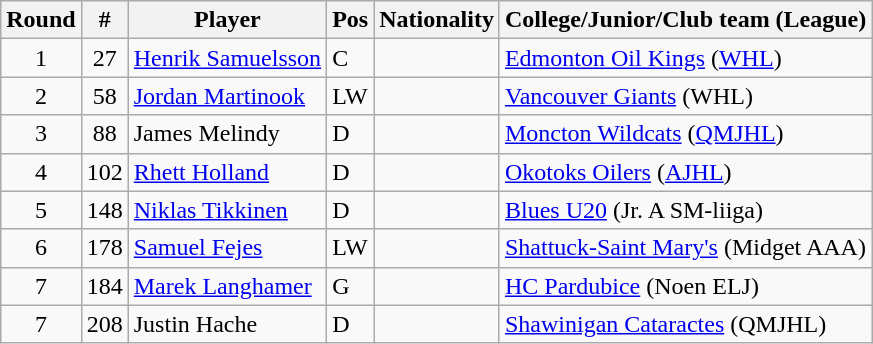<table class="wikitable">
<tr>
<th>Round</th>
<th>#</th>
<th>Player</th>
<th>Pos</th>
<th>Nationality</th>
<th>College/Junior/Club team (League)</th>
</tr>
<tr>
<td style="text-align:center">1</td>
<td style="text-align:center">27</td>
<td><a href='#'>Henrik Samuelsson</a></td>
<td>C</td>
<td></td>
<td><a href='#'>Edmonton Oil Kings</a> (<a href='#'>WHL</a>)</td>
</tr>
<tr>
<td style="text-align:center">2</td>
<td style="text-align:center">58</td>
<td><a href='#'>Jordan Martinook</a></td>
<td>LW</td>
<td></td>
<td><a href='#'>Vancouver Giants</a> (WHL)</td>
</tr>
<tr>
<td style="text-align:center">3</td>
<td style="text-align:center">88</td>
<td>James Melindy</td>
<td>D</td>
<td></td>
<td><a href='#'>Moncton Wildcats</a> (<a href='#'>QMJHL</a>)</td>
</tr>
<tr>
<td style="text-align:center">4</td>
<td style="text-align:center">102</td>
<td><a href='#'>Rhett Holland</a></td>
<td>D</td>
<td></td>
<td><a href='#'>Okotoks Oilers</a> (<a href='#'>AJHL</a>)</td>
</tr>
<tr>
<td style="text-align:center">5</td>
<td style="text-align:center">148</td>
<td><a href='#'>Niklas Tikkinen</a></td>
<td>D</td>
<td></td>
<td><a href='#'>Blues U20</a> (Jr. A SM-liiga)</td>
</tr>
<tr>
<td style="text-align:center">6</td>
<td style="text-align:center">178</td>
<td><a href='#'>Samuel Fejes</a></td>
<td>LW</td>
<td></td>
<td><a href='#'>Shattuck-Saint Mary's</a> (Midget AAA)</td>
</tr>
<tr>
<td style="text-align:center">7</td>
<td style="text-align:center">184</td>
<td><a href='#'>Marek Langhamer</a></td>
<td>G</td>
<td></td>
<td><a href='#'>HC Pardubice</a> (Noen ELJ)</td>
</tr>
<tr>
<td style="text-align:center">7</td>
<td style="text-align:center">208</td>
<td>Justin Hache</td>
<td>D</td>
<td></td>
<td><a href='#'>Shawinigan Cataractes</a> (QMJHL)</td>
</tr>
</table>
